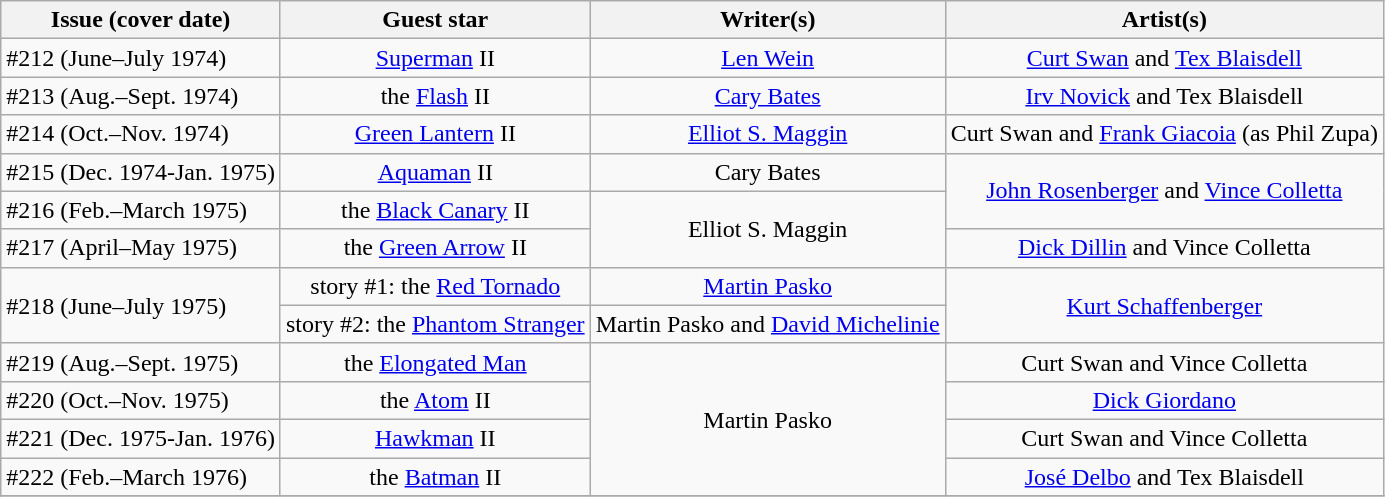<table class="wikitable">
<tr>
<th>Issue (cover date)</th>
<th>Guest star</th>
<th>Writer(s)</th>
<th>Artist(s)</th>
</tr>
<tr>
<td>#212 (June–July 1974)</td>
<td align="center"><a href='#'>Superman</a> II</td>
<td align="center"><a href='#'>Len Wein</a></td>
<td align="center"><a href='#'>Curt Swan</a> and <a href='#'>Tex Blaisdell</a></td>
</tr>
<tr>
<td>#213 (Aug.–Sept. 1974)</td>
<td align="center">the <a href='#'>Flash</a> II</td>
<td align="center"><a href='#'>Cary Bates</a></td>
<td align="center"><a href='#'>Irv Novick</a> and Tex Blaisdell</td>
</tr>
<tr>
<td>#214 (Oct.–Nov. 1974)</td>
<td align="center"><a href='#'>Green Lantern</a> II</td>
<td align="center"><a href='#'>Elliot S. Maggin</a></td>
<td align="center">Curt Swan and <a href='#'>Frank Giacoia</a> (as Phil Zupa)</td>
</tr>
<tr>
<td>#215 (Dec. 1974-Jan. 1975)</td>
<td align="center"><a href='#'>Aquaman</a> II</td>
<td align="center">Cary Bates</td>
<td rowspan="2" align="center"><a href='#'>John Rosenberger</a> and <a href='#'>Vince Colletta</a></td>
</tr>
<tr>
<td>#216 (Feb.–March 1975)</td>
<td align="center">the <a href='#'>Black Canary</a> II</td>
<td rowspan="2" align="center">Elliot S. Maggin</td>
</tr>
<tr>
<td>#217 (April–May 1975)</td>
<td align="center">the <a href='#'>Green Arrow</a> II</td>
<td align="center"><a href='#'>Dick Dillin</a> and Vince Colletta</td>
</tr>
<tr>
<td rowspan="2">#218 (June–July 1975)</td>
<td align="center">story #1: the <a href='#'>Red Tornado</a></td>
<td align="center"><a href='#'>Martin Pasko</a></td>
<td rowspan="2" align="center"><a href='#'>Kurt Schaffenberger</a></td>
</tr>
<tr>
<td align="center">story #2: the <a href='#'>Phantom Stranger</a></td>
<td align="center">Martin Pasko and <a href='#'>David Michelinie</a></td>
</tr>
<tr>
<td>#219 (Aug.–Sept. 1975)</td>
<td align="center">the <a href='#'>Elongated Man</a></td>
<td rowspan="4" align="center">Martin Pasko</td>
<td align="center">Curt Swan and Vince Colletta</td>
</tr>
<tr>
<td>#220 (Oct.–Nov. 1975)</td>
<td align="center">the <a href='#'>Atom</a> II</td>
<td align="center"><a href='#'>Dick Giordano</a></td>
</tr>
<tr>
<td>#221 (Dec. 1975-Jan. 1976)</td>
<td align="center"><a href='#'>Hawkman</a> II</td>
<td align="center">Curt Swan and Vince Colletta</td>
</tr>
<tr>
<td>#222 (Feb.–March 1976)</td>
<td align="center">the <a href='#'>Batman</a> II</td>
<td align="center"><a href='#'>José Delbo</a> and Tex Blaisdell</td>
</tr>
<tr>
</tr>
</table>
